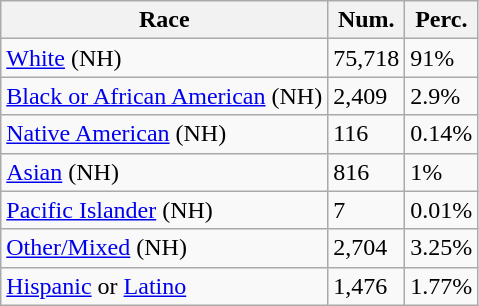<table class="wikitable">
<tr>
<th>Race</th>
<th>Num.</th>
<th>Perc.</th>
</tr>
<tr>
<td><a href='#'>White</a> (NH)</td>
<td>75,718</td>
<td>91%</td>
</tr>
<tr>
<td><a href='#'>Black or African American</a> (NH)</td>
<td>2,409</td>
<td>2.9%</td>
</tr>
<tr>
<td><a href='#'>Native American</a> (NH)</td>
<td>116</td>
<td>0.14%</td>
</tr>
<tr>
<td><a href='#'>Asian</a> (NH)</td>
<td>816</td>
<td>1%</td>
</tr>
<tr>
<td><a href='#'>Pacific Islander</a> (NH)</td>
<td>7</td>
<td>0.01%</td>
</tr>
<tr>
<td><a href='#'>Other/Mixed</a> (NH)</td>
<td>2,704</td>
<td>3.25%</td>
</tr>
<tr>
<td><a href='#'>Hispanic</a> or <a href='#'>Latino</a></td>
<td>1,476</td>
<td>1.77%</td>
</tr>
</table>
